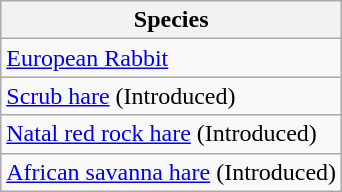<table class="wikitable">
<tr>
<th>Species</th>
</tr>
<tr>
<td><a href='#'>European Rabbit</a></td>
</tr>
<tr>
<td><a href='#'>Scrub hare</a>  (Introduced)</td>
</tr>
<tr>
<td><a href='#'>Natal red rock hare</a> (Introduced)</td>
</tr>
<tr>
<td><a href='#'>African savanna hare</a> (Introduced)</td>
</tr>
</table>
